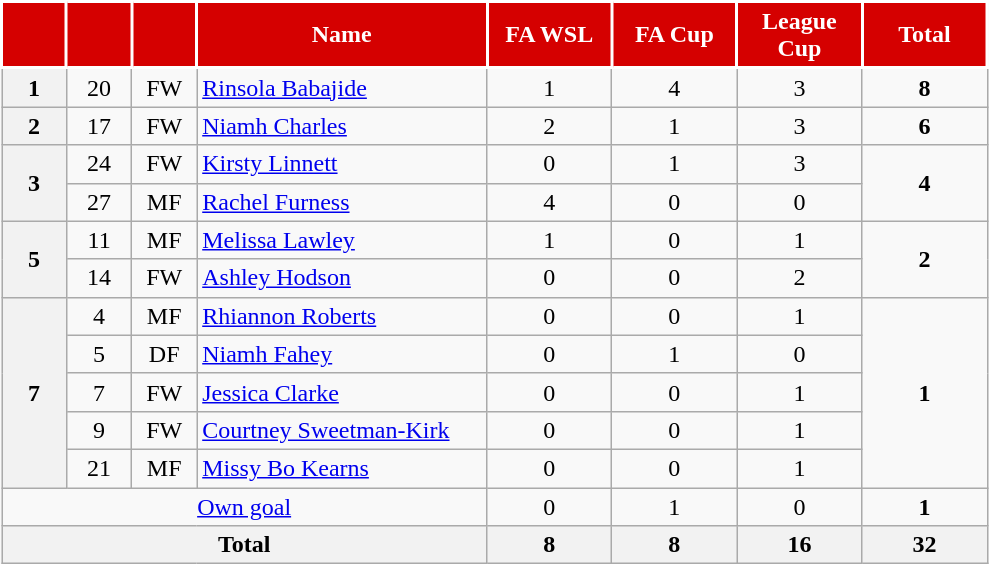<table class="wikitable" style="text-align:center;">
<tr>
<th style="background:#d50000;color:white;border:2px solid #ffffff; width:35px;"></th>
<th style="background:#d50000;color:white;border:2px solid #ffffff; width:35px;"></th>
<th style="background:#d50000;color:white;border:2px solid #ffffff; width:35px;"></th>
<th style="background:#d50000;color:white;border:2px solid #ffffff; width:185px;">Name</th>
<th style="background:#d50000;color:white;border:2px solid #ffffff; width:75px;">FA WSL</th>
<th style="background:#d50000;color:white;border:2px solid #ffffff; width:75px;">FA Cup</th>
<th style="background:#d50000;color:white;border:2px solid #ffffff; width:75px;">League Cup</th>
<th style="background:#d50000;color:white;border:2px solid #ffffff; width:75px;">Total</th>
</tr>
<tr>
<th>1</th>
<td>20</td>
<td>FW</td>
<td align="left"> <a href='#'>Rinsola Babajide</a></td>
<td>1</td>
<td>4</td>
<td>3</td>
<td><strong>8</strong></td>
</tr>
<tr>
<th>2</th>
<td>17</td>
<td>FW</td>
<td align="left"> <a href='#'>Niamh Charles</a></td>
<td>2</td>
<td>1</td>
<td>3</td>
<td><strong>6</strong></td>
</tr>
<tr>
<th rowspan="2">3</th>
<td>24</td>
<td>FW</td>
<td align="left"> <a href='#'>Kirsty Linnett</a></td>
<td>0</td>
<td>1</td>
<td>3</td>
<td rowspan="2"><strong>4</strong></td>
</tr>
<tr>
<td>27</td>
<td>MF</td>
<td align="left"> <a href='#'>Rachel Furness</a></td>
<td>4</td>
<td>0</td>
<td>0</td>
</tr>
<tr>
<th rowspan="2">5</th>
<td>11</td>
<td>MF</td>
<td align="left"> <a href='#'>Melissa Lawley</a></td>
<td>1</td>
<td>0</td>
<td>1</td>
<td rowspan="2"><strong>2</strong></td>
</tr>
<tr>
<td>14</td>
<td>FW</td>
<td align="left"> <a href='#'>Ashley Hodson</a></td>
<td>0</td>
<td>0</td>
<td>2</td>
</tr>
<tr>
<th rowspan="5">7</th>
<td>4</td>
<td>MF</td>
<td align="left"> <a href='#'>Rhiannon Roberts</a></td>
<td>0</td>
<td>0</td>
<td>1</td>
<td rowspan="5"><strong>1</strong></td>
</tr>
<tr>
<td>5</td>
<td>DF</td>
<td align="left"> <a href='#'>Niamh Fahey</a></td>
<td>0</td>
<td>1</td>
<td>0</td>
</tr>
<tr>
<td>7</td>
<td>FW</td>
<td align="left"> <a href='#'>Jessica Clarke</a></td>
<td>0</td>
<td>0</td>
<td>1</td>
</tr>
<tr>
<td>9</td>
<td>FW</td>
<td align="left"> <a href='#'>Courtney Sweetman-Kirk</a></td>
<td>0</td>
<td>0</td>
<td>1</td>
</tr>
<tr>
<td>21</td>
<td>MF</td>
<td align="left"> <a href='#'>Missy Bo Kearns</a></td>
<td>0</td>
<td>0</td>
<td>1</td>
</tr>
<tr>
<td colspan="4"><a href='#'>Own goal</a></td>
<td>0</td>
<td>1</td>
<td>0</td>
<td><strong>1</strong></td>
</tr>
<tr>
<th colspan="4">Total</th>
<th>8</th>
<th>8</th>
<th>16</th>
<th>32</th>
</tr>
</table>
